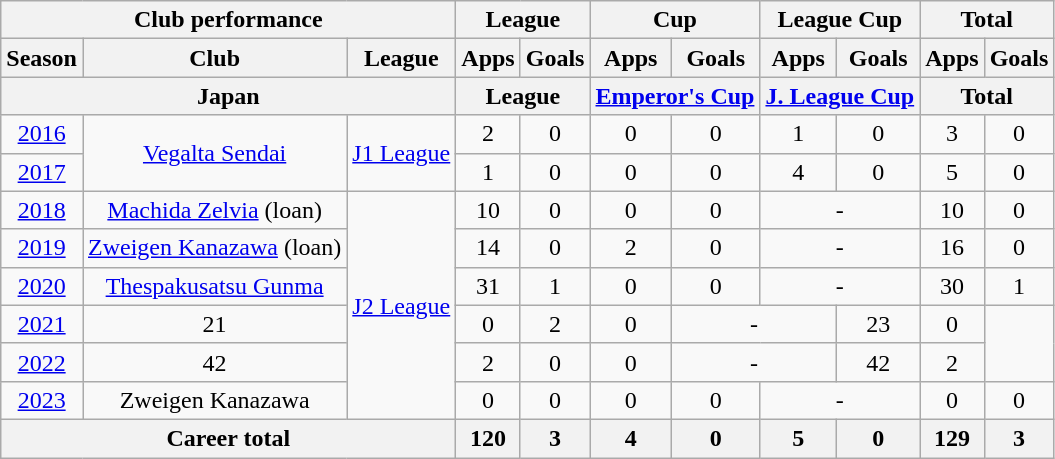<table class="wikitable" style="text-align:center;">
<tr>
<th colspan=3>Club performance</th>
<th colspan=2>League</th>
<th colspan=2>Cup</th>
<th colspan=2>League Cup</th>
<th colspan=2>Total</th>
</tr>
<tr>
<th>Season</th>
<th>Club</th>
<th>League</th>
<th>Apps</th>
<th>Goals</th>
<th>Apps</th>
<th>Goals</th>
<th>Apps</th>
<th>Goals</th>
<th>Apps</th>
<th>Goals</th>
</tr>
<tr>
<th colspan=3>Japan</th>
<th colspan=2>League</th>
<th colspan=2><a href='#'>Emperor's Cup</a></th>
<th colspan=2><a href='#'>J. League Cup</a></th>
<th colspan=2>Total</th>
</tr>
<tr>
<td><a href='#'>2016</a></td>
<td rowspan="2"><a href='#'>Vegalta Sendai</a></td>
<td rowspan="2"><a href='#'>J1 League</a></td>
<td>2</td>
<td>0</td>
<td>0</td>
<td>0</td>
<td>1</td>
<td>0</td>
<td>3</td>
<td>0</td>
</tr>
<tr>
<td><a href='#'>2017</a></td>
<td>1</td>
<td>0</td>
<td>0</td>
<td>0</td>
<td>4</td>
<td>0</td>
<td>5</td>
<td>0</td>
</tr>
<tr>
<td><a href='#'>2018</a></td>
<td><a href='#'>Machida Zelvia</a> (loan)</td>
<td rowspan="6"><a href='#'>J2 League</a></td>
<td>10</td>
<td>0</td>
<td>0</td>
<td>0</td>
<td colspan=2>-</td>
<td>10</td>
<td>0</td>
</tr>
<tr>
<td><a href='#'>2019</a></td>
<td><a href='#'>Zweigen Kanazawa</a> (loan)</td>
<td>14</td>
<td>0</td>
<td>2</td>
<td>0</td>
<td colspan=2>-</td>
<td>16</td>
<td>0</td>
</tr>
<tr>
<td><a href='#'>2020</a></td>
<td rows pan="3"><a href='#'>Thespakusatsu Gunma</a></td>
<td>31</td>
<td>1</td>
<td>0</td>
<td>0</td>
<td colspan=2>-</td>
<td>30</td>
<td>1</td>
</tr>
<tr>
<td><a href='#'>2021</a></td>
<td>21</td>
<td>0</td>
<td>2</td>
<td>0</td>
<td colspan=2>-</td>
<td>23</td>
<td>0</td>
</tr>
<tr>
<td><a href='#'>2022</a></td>
<td>42</td>
<td>2</td>
<td>0</td>
<td>0</td>
<td colspan=2>-</td>
<td>42</td>
<td>2</td>
</tr>
<tr>
<td><a href='#'>2023</a></td>
<td>Zweigen Kanazawa</td>
<td>0</td>
<td>0</td>
<td>0</td>
<td>0</td>
<td colspan=2>-</td>
<td>0</td>
<td>0</td>
</tr>
<tr>
<th colspan=3>Career total</th>
<th>120</th>
<th>3</th>
<th>4</th>
<th>0</th>
<th>5</th>
<th>0</th>
<th>129</th>
<th>3</th>
</tr>
</table>
